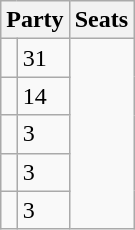<table class="wikitable">
<tr>
<th colspan="2" rowspan="1" align="center" valign="top"><strong>Party</strong></th>
<th valign="top"><strong>Seats</strong><br></th>
</tr>
<tr>
<td></td>
<td>31</td>
</tr>
<tr>
<td></td>
<td>14</td>
</tr>
<tr>
<td></td>
<td>3</td>
</tr>
<tr>
<td></td>
<td>3</td>
</tr>
<tr>
<td></td>
<td>3</td>
</tr>
</table>
